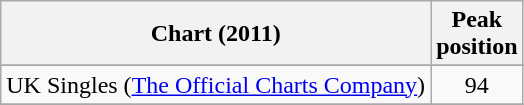<table class="wikitable sortable">
<tr>
<th scope="col">Chart (2011)</th>
<th scope="col">Peak<br>position</th>
</tr>
<tr>
</tr>
<tr>
</tr>
<tr>
</tr>
<tr>
</tr>
<tr>
</tr>
<tr>
</tr>
<tr>
</tr>
<tr>
</tr>
<tr>
</tr>
<tr>
</tr>
<tr>
</tr>
<tr>
</tr>
<tr>
</tr>
<tr>
<td>UK Singles (<a href='#'>The Official Charts Company</a>)</td>
<td style="text-align:center;">94</td>
</tr>
<tr>
</tr>
</table>
